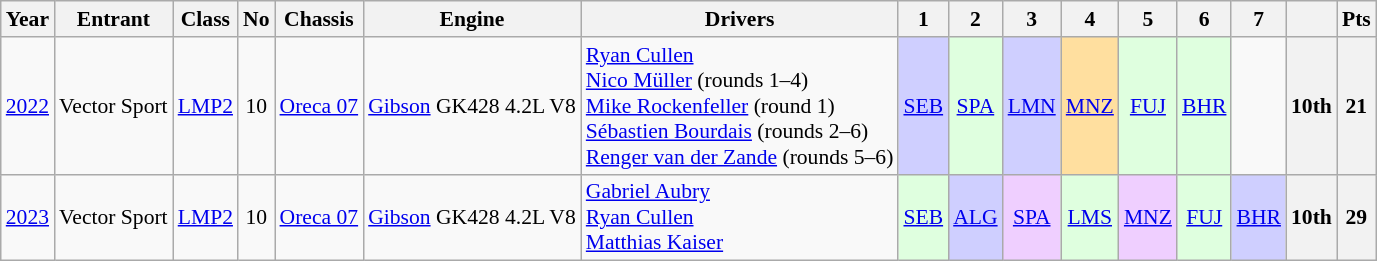<table class="wikitable" style="font-size: 90%; text-align:center">
<tr>
<th>Year</th>
<th>Entrant</th>
<th>Class</th>
<th>No</th>
<th>Chassis</th>
<th>Engine</th>
<th>Drivers</th>
<th>1</th>
<th>2</th>
<th>3</th>
<th>4</th>
<th>5</th>
<th>6</th>
<th>7</th>
<th></th>
<th>Pts</th>
</tr>
<tr>
<td><a href='#'>2022</a></td>
<td> Vector Sport</td>
<td><a href='#'>LMP2</a></td>
<td>10</td>
<td><a href='#'>Oreca 07</a></td>
<td><a href='#'>Gibson</a> GK428 4.2L V8</td>
<td align="left"> <a href='#'>Ryan Cullen</a><br> <a href='#'>Nico Müller</a> (rounds 1–4)<br> <a href='#'>Mike Rockenfeller</a> (round 1)<br> <a href='#'>Sébastien Bourdais</a> (rounds 2–6)<br> <a href='#'>Renger van der Zande</a> (rounds 5–6)</td>
<td style="background:#CFCFFF;"><a href='#'>SEB</a><br></td>
<td style="background:#DFFFDF;"><a href='#'>SPA</a><br></td>
<td style="background:#CFCFFF;"><a href='#'>LMN</a><br></td>
<td style="background:#FFDF9F;"><a href='#'>MNZ</a><br></td>
<td style="background:#DFFFDF;"><a href='#'>FUJ</a><br></td>
<td style="background:#DFFFDF;"><a href='#'>BHR</a><br></td>
<td></td>
<th>10th</th>
<th>21</th>
</tr>
<tr>
<td><a href='#'>2023</a></td>
<td> Vector Sport</td>
<td><a href='#'>LMP2</a></td>
<td>10</td>
<td><a href='#'>Oreca 07</a></td>
<td><a href='#'>Gibson</a> GK428 4.2L V8</td>
<td align="left"> <a href='#'>Gabriel Aubry</a><br> <a href='#'>Ryan Cullen</a><br> <a href='#'>Matthias Kaiser</a></td>
<td style="background:#DFFFDF;"><a href='#'>SEB</a><br></td>
<td style="background:#CFCFFF;"><a href='#'>ALG</a><br></td>
<td style="background:#EFCFFF;"><a href='#'>SPA</a><br></td>
<td style="background:#DFFFDF;"><a href='#'>LMS</a><br></td>
<td style="background:#EFCFFF;"><a href='#'>MNZ</a><br></td>
<td style="background:#DFFFDF;"><a href='#'>FUJ</a><br></td>
<td style="background:#CFCFFF;"><a href='#'>BHR</a><br></td>
<th>10th</th>
<th>29</th>
</tr>
</table>
